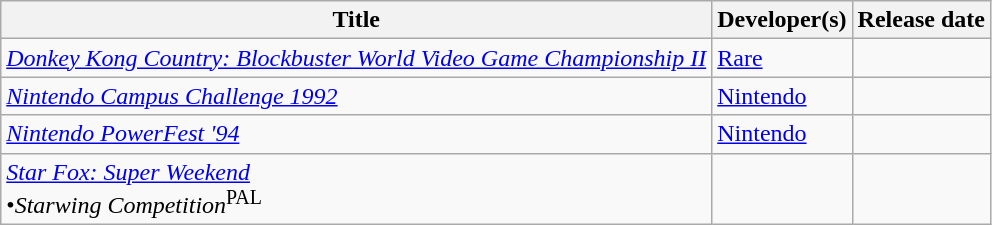<table class="wikitable plainrowheaders sortable" id="softwarelistchampionship">
<tr>
<th>Title</th>
<th>Developer(s)</th>
<th>Release date</th>
</tr>
<tr>
<td><em><a href='#'>Donkey Kong Country: Blockbuster World Video Game Championship II</a></em></td>
<td><a href='#'>Rare</a></td>
<td></td>
</tr>
<tr>
<td><em><a href='#'>Nintendo Campus Challenge 1992</a></em></td>
<td><a href='#'>Nintendo</a></td>
<td></td>
</tr>
<tr>
<td><em><a href='#'>Nintendo PowerFest '94</a></em></td>
<td><a href='#'>Nintendo</a></td>
<td></td>
</tr>
<tr>
<td><em><a href='#'>Star Fox: Super Weekend</a></em><br>•<em>Starwing Competition</em><sup>PAL</sup></td>
<td></td>
<td></td>
</tr>
</table>
